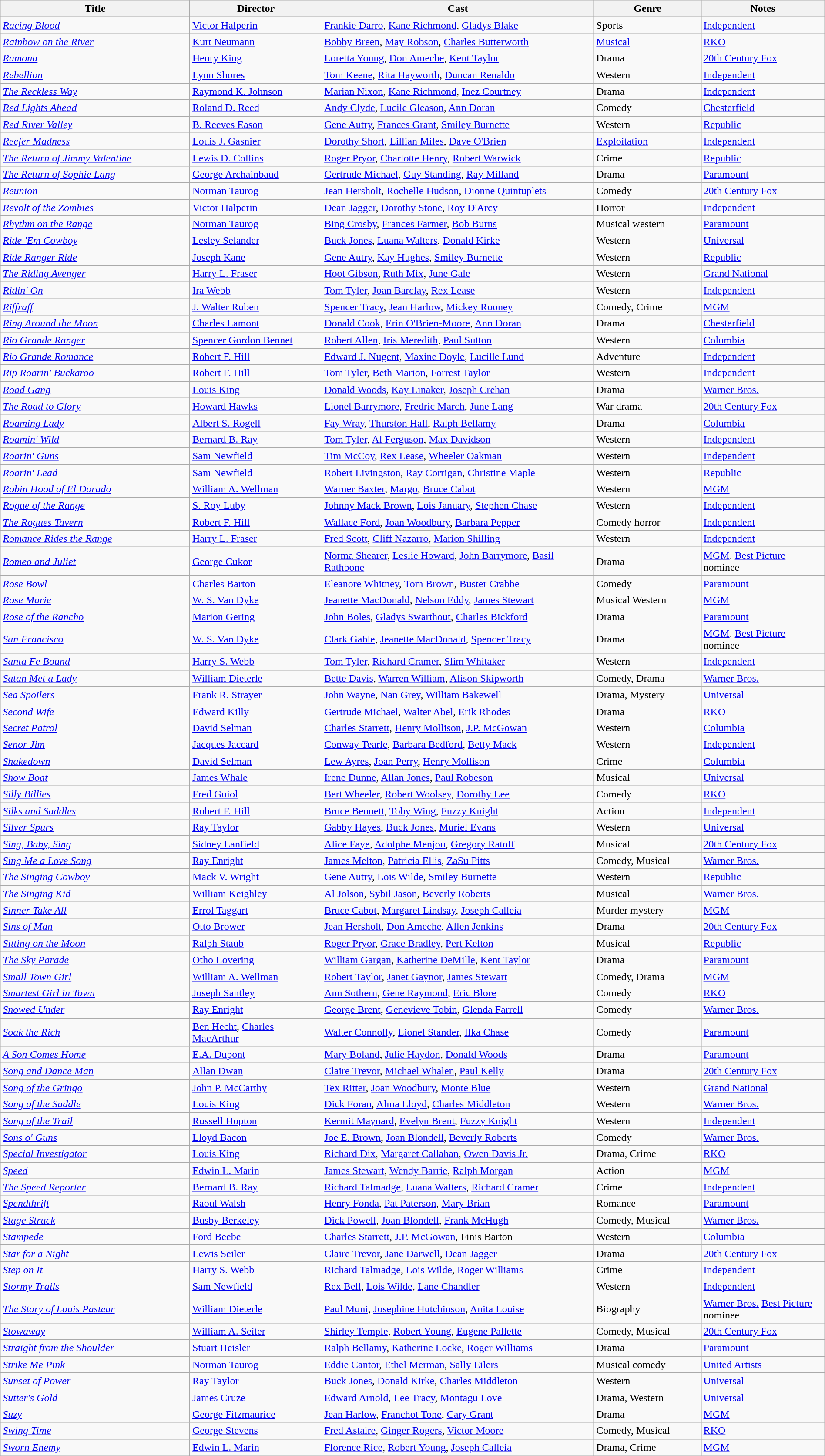<table class="wikitable" style="width:100%;">
<tr>
<th style="width:23%;">Title</th>
<th style="width:16%;">Director</th>
<th style="width:33%;">Cast</th>
<th style="width:13%;">Genre</th>
<th style="width:15%;">Notes</th>
</tr>
<tr>
<td><em><a href='#'>Racing Blood</a></em></td>
<td><a href='#'>Victor Halperin</a></td>
<td><a href='#'>Frankie Darro</a>, <a href='#'>Kane Richmond</a>, <a href='#'>Gladys Blake</a></td>
<td>Sports</td>
<td><a href='#'>Independent</a></td>
</tr>
<tr>
<td><em><a href='#'>Rainbow on the River</a></em></td>
<td><a href='#'>Kurt Neumann</a></td>
<td><a href='#'>Bobby Breen</a>, <a href='#'>May Robson</a>, <a href='#'>Charles Butterworth</a></td>
<td><a href='#'>Musical</a></td>
<td><a href='#'>RKO</a></td>
</tr>
<tr>
<td><em><a href='#'>Ramona</a></em></td>
<td><a href='#'>Henry King</a></td>
<td><a href='#'>Loretta Young</a>, <a href='#'>Don Ameche</a>, <a href='#'>Kent Taylor</a></td>
<td>Drama</td>
<td><a href='#'>20th Century Fox</a></td>
</tr>
<tr>
<td><em><a href='#'>Rebellion</a></em></td>
<td><a href='#'>Lynn Shores</a></td>
<td><a href='#'>Tom Keene</a>, <a href='#'>Rita Hayworth</a>, <a href='#'>Duncan Renaldo</a></td>
<td>Western</td>
<td><a href='#'>Independent</a></td>
</tr>
<tr>
<td><em><a href='#'>The Reckless Way</a></em></td>
<td><a href='#'>Raymond K. Johnson</a></td>
<td><a href='#'>Marian Nixon</a>, <a href='#'>Kane Richmond</a>, <a href='#'>Inez Courtney</a></td>
<td>Drama</td>
<td><a href='#'>Independent</a></td>
</tr>
<tr>
<td><em><a href='#'>Red Lights Ahead</a></em></td>
<td><a href='#'>Roland D. Reed</a></td>
<td><a href='#'>Andy Clyde</a>, <a href='#'>Lucile Gleason</a>, <a href='#'>Ann Doran</a></td>
<td>Comedy</td>
<td><a href='#'>Chesterfield</a></td>
</tr>
<tr>
<td><em><a href='#'>Red River Valley</a></em></td>
<td><a href='#'>B. Reeves Eason</a></td>
<td><a href='#'>Gene Autry</a>, <a href='#'>Frances Grant</a>, <a href='#'>Smiley Burnette</a></td>
<td>Western</td>
<td><a href='#'>Republic</a></td>
</tr>
<tr>
<td><em><a href='#'>Reefer Madness</a></em></td>
<td><a href='#'>Louis J. Gasnier</a></td>
<td><a href='#'>Dorothy Short</a>, <a href='#'>Lillian Miles</a>, <a href='#'>Dave O'Brien</a></td>
<td><a href='#'>Exploitation</a></td>
<td><a href='#'>Independent</a></td>
</tr>
<tr>
<td><em><a href='#'>The Return of Jimmy Valentine</a></em></td>
<td><a href='#'>Lewis D. Collins</a></td>
<td><a href='#'>Roger Pryor</a>, <a href='#'>Charlotte Henry</a>, <a href='#'>Robert Warwick</a></td>
<td>Crime</td>
<td><a href='#'>Republic</a></td>
</tr>
<tr>
<td><em><a href='#'>The Return of Sophie Lang</a></em></td>
<td><a href='#'>George Archainbaud</a></td>
<td><a href='#'>Gertrude Michael</a>, <a href='#'>Guy Standing</a>, <a href='#'>Ray Milland</a></td>
<td>Drama</td>
<td><a href='#'>Paramount</a></td>
</tr>
<tr>
<td><em><a href='#'>Reunion</a></em></td>
<td><a href='#'>Norman Taurog</a></td>
<td><a href='#'>Jean Hersholt</a>, <a href='#'>Rochelle Hudson</a>, <a href='#'>Dionne Quintuplets</a></td>
<td>Comedy</td>
<td><a href='#'>20th Century Fox</a></td>
</tr>
<tr>
<td><em><a href='#'>Revolt of the Zombies</a></em></td>
<td><a href='#'>Victor Halperin</a></td>
<td><a href='#'>Dean Jagger</a>, <a href='#'>Dorothy Stone</a>, <a href='#'>Roy D'Arcy</a></td>
<td>Horror</td>
<td><a href='#'>Independent</a></td>
</tr>
<tr>
<td><em><a href='#'>Rhythm on the Range</a></em></td>
<td><a href='#'>Norman Taurog</a></td>
<td><a href='#'>Bing Crosby</a>, <a href='#'>Frances Farmer</a>, <a href='#'>Bob Burns</a></td>
<td>Musical western</td>
<td><a href='#'>Paramount</a></td>
</tr>
<tr>
<td><em><a href='#'>Ride 'Em Cowboy</a></em></td>
<td><a href='#'>Lesley Selander</a></td>
<td><a href='#'>Buck Jones</a>, <a href='#'>Luana Walters</a>, <a href='#'>Donald Kirke</a></td>
<td>Western</td>
<td><a href='#'>Universal</a></td>
</tr>
<tr>
<td><em><a href='#'>Ride Ranger Ride</a></em></td>
<td><a href='#'>Joseph Kane</a></td>
<td><a href='#'>Gene Autry</a>, <a href='#'>Kay Hughes</a>, <a href='#'>Smiley Burnette</a></td>
<td>Western</td>
<td><a href='#'>Republic</a></td>
</tr>
<tr>
<td><em><a href='#'>The Riding Avenger</a></em></td>
<td><a href='#'>Harry L. Fraser</a></td>
<td><a href='#'>Hoot Gibson</a>, <a href='#'>Ruth Mix</a>, <a href='#'>June Gale</a></td>
<td>Western</td>
<td><a href='#'>Grand National</a></td>
</tr>
<tr>
<td><em><a href='#'>Ridin' On</a></em></td>
<td><a href='#'>Ira Webb</a></td>
<td><a href='#'>Tom Tyler</a>, <a href='#'>Joan Barclay</a>, <a href='#'>Rex Lease</a></td>
<td>Western</td>
<td><a href='#'>Independent</a></td>
</tr>
<tr>
<td><em><a href='#'>Riffraff</a></em></td>
<td><a href='#'>J. Walter Ruben</a></td>
<td><a href='#'>Spencer Tracy</a>, <a href='#'>Jean Harlow</a>, <a href='#'>Mickey Rooney</a></td>
<td>Comedy, Crime</td>
<td><a href='#'>MGM</a></td>
</tr>
<tr>
<td><em><a href='#'>Ring Around the Moon</a></em></td>
<td><a href='#'>Charles Lamont</a></td>
<td><a href='#'>Donald Cook</a>, <a href='#'>Erin O'Brien-Moore</a>, <a href='#'>Ann Doran</a></td>
<td>Drama</td>
<td><a href='#'>Chesterfield</a></td>
</tr>
<tr>
<td><em><a href='#'>Rio Grande Ranger</a></em></td>
<td><a href='#'>Spencer Gordon Bennet</a></td>
<td><a href='#'>Robert Allen</a>, <a href='#'>Iris Meredith</a>, <a href='#'>Paul Sutton</a></td>
<td>Western</td>
<td><a href='#'>Columbia</a></td>
</tr>
<tr>
<td><em><a href='#'>Rio Grande Romance</a></em></td>
<td><a href='#'>Robert F. Hill</a></td>
<td><a href='#'>Edward J. Nugent</a>, <a href='#'>Maxine Doyle</a>, <a href='#'>Lucille Lund</a></td>
<td>Adventure</td>
<td><a href='#'>Independent</a></td>
</tr>
<tr>
<td><em><a href='#'>Rip Roarin' Buckaroo</a></em></td>
<td><a href='#'>Robert F. Hill</a></td>
<td><a href='#'>Tom Tyler</a>, <a href='#'>Beth Marion</a>, <a href='#'>Forrest Taylor</a></td>
<td>Western</td>
<td><a href='#'>Independent</a></td>
</tr>
<tr>
<td><em><a href='#'>Road Gang</a></em></td>
<td><a href='#'>Louis King</a></td>
<td><a href='#'>Donald Woods</a>, <a href='#'>Kay Linaker</a>, <a href='#'>Joseph Crehan</a></td>
<td>Drama</td>
<td><a href='#'>Warner Bros.</a></td>
</tr>
<tr>
<td><em><a href='#'>The Road to Glory</a></em></td>
<td><a href='#'>Howard Hawks</a></td>
<td><a href='#'>Lionel Barrymore</a>, <a href='#'>Fredric March</a>, <a href='#'>June Lang</a></td>
<td>War drama</td>
<td><a href='#'>20th Century Fox</a></td>
</tr>
<tr>
<td><em><a href='#'>Roaming Lady</a></em></td>
<td><a href='#'>Albert S. Rogell</a></td>
<td><a href='#'>Fay Wray</a>, <a href='#'>Thurston Hall</a>, <a href='#'>Ralph Bellamy</a></td>
<td>Drama</td>
<td><a href='#'>Columbia</a></td>
</tr>
<tr>
<td><em><a href='#'>Roamin' Wild</a></em></td>
<td><a href='#'>Bernard B. Ray</a></td>
<td><a href='#'>Tom Tyler</a>, <a href='#'>Al Ferguson</a>, <a href='#'>Max Davidson</a></td>
<td>Western</td>
<td><a href='#'>Independent</a></td>
</tr>
<tr>
<td><em><a href='#'>Roarin' Guns</a></em></td>
<td><a href='#'>Sam Newfield</a></td>
<td><a href='#'>Tim McCoy</a>, <a href='#'>Rex Lease</a>, <a href='#'>Wheeler Oakman</a></td>
<td>Western</td>
<td><a href='#'>Independent</a></td>
</tr>
<tr>
<td><em><a href='#'>Roarin' Lead</a></em></td>
<td><a href='#'>Sam Newfield</a></td>
<td><a href='#'>Robert Livingston</a>, <a href='#'>Ray Corrigan</a>, <a href='#'>Christine Maple</a></td>
<td>Western</td>
<td><a href='#'>Republic</a></td>
</tr>
<tr>
<td><em><a href='#'>Robin Hood of El Dorado</a></em></td>
<td><a href='#'>William A. Wellman</a></td>
<td><a href='#'>Warner Baxter</a>, <a href='#'>Margo</a>, <a href='#'>Bruce Cabot</a></td>
<td>Western</td>
<td><a href='#'>MGM</a></td>
</tr>
<tr>
<td><em><a href='#'>Rogue of the Range</a></em></td>
<td><a href='#'>S. Roy Luby</a></td>
<td><a href='#'>Johnny Mack Brown</a>, <a href='#'>Lois January</a>, <a href='#'>Stephen Chase</a></td>
<td>Western</td>
<td><a href='#'>Independent</a></td>
</tr>
<tr>
<td><em><a href='#'>The Rogues Tavern</a></em></td>
<td><a href='#'>Robert F. Hill</a></td>
<td><a href='#'>Wallace Ford</a>, <a href='#'>Joan Woodbury</a>, <a href='#'>Barbara Pepper</a></td>
<td>Comedy horror</td>
<td><a href='#'>Independent</a></td>
</tr>
<tr>
<td><em><a href='#'>Romance Rides the Range</a></em></td>
<td><a href='#'>Harry L. Fraser</a></td>
<td><a href='#'>Fred Scott</a>, <a href='#'>Cliff Nazarro</a>, <a href='#'>Marion Shilling</a></td>
<td>Western</td>
<td><a href='#'>Independent</a></td>
</tr>
<tr>
<td><em><a href='#'>Romeo and Juliet</a></em></td>
<td><a href='#'>George Cukor</a></td>
<td><a href='#'>Norma Shearer</a>, <a href='#'>Leslie Howard</a>, <a href='#'>John Barrymore</a>, <a href='#'>Basil Rathbone</a></td>
<td>Drama</td>
<td><a href='#'>MGM</a>. <a href='#'>Best Picture</a> nominee</td>
</tr>
<tr>
<td><em><a href='#'>Rose Bowl</a></em></td>
<td><a href='#'>Charles Barton</a></td>
<td><a href='#'>Eleanore Whitney</a>, <a href='#'>Tom Brown</a>, <a href='#'>Buster Crabbe</a></td>
<td>Comedy</td>
<td><a href='#'>Paramount</a></td>
</tr>
<tr>
<td><em><a href='#'>Rose Marie</a></em></td>
<td><a href='#'>W. S. Van Dyke</a></td>
<td><a href='#'>Jeanette MacDonald</a>, <a href='#'>Nelson Eddy</a>, <a href='#'>James Stewart</a></td>
<td>Musical Western</td>
<td><a href='#'>MGM</a></td>
</tr>
<tr>
<td><em><a href='#'>Rose of the Rancho</a></em></td>
<td><a href='#'>Marion Gering</a></td>
<td><a href='#'>John Boles</a>, <a href='#'>Gladys Swarthout</a>, <a href='#'>Charles Bickford</a></td>
<td>Drama</td>
<td><a href='#'>Paramount</a></td>
</tr>
<tr>
<td><em><a href='#'>San Francisco</a></em></td>
<td><a href='#'>W. S. Van Dyke</a></td>
<td><a href='#'>Clark Gable</a>, <a href='#'>Jeanette MacDonald</a>, <a href='#'>Spencer Tracy</a></td>
<td>Drama</td>
<td><a href='#'>MGM</a>. <a href='#'>Best Picture</a> nominee</td>
</tr>
<tr>
<td><em><a href='#'>Santa Fe Bound</a></em></td>
<td><a href='#'>Harry S. Webb</a></td>
<td><a href='#'>Tom Tyler</a>, <a href='#'>Richard Cramer</a>, <a href='#'>Slim Whitaker</a></td>
<td>Western</td>
<td><a href='#'>Independent</a></td>
</tr>
<tr>
<td><em><a href='#'>Satan Met a Lady</a></em></td>
<td><a href='#'>William Dieterle</a></td>
<td><a href='#'>Bette Davis</a>, <a href='#'>Warren William</a>, <a href='#'>Alison Skipworth</a></td>
<td>Comedy, Drama</td>
<td><a href='#'>Warner Bros.</a></td>
</tr>
<tr>
<td><em><a href='#'>Sea Spoilers</a></em></td>
<td><a href='#'>Frank R. Strayer</a></td>
<td><a href='#'>John Wayne</a>, <a href='#'>Nan Grey</a>, <a href='#'>William Bakewell</a></td>
<td>Drama, Mystery</td>
<td><a href='#'>Universal</a></td>
</tr>
<tr>
<td><em><a href='#'>Second Wife</a></em></td>
<td><a href='#'>Edward Killy</a></td>
<td><a href='#'>Gertrude Michael</a>, <a href='#'>Walter Abel</a>, <a href='#'>Erik Rhodes</a></td>
<td>Drama</td>
<td><a href='#'>RKO</a></td>
</tr>
<tr>
<td><em><a href='#'>Secret Patrol</a></em></td>
<td><a href='#'>David Selman</a></td>
<td><a href='#'>Charles Starrett</a>, <a href='#'>Henry Mollison</a>, <a href='#'>J.P. McGowan</a></td>
<td>Western</td>
<td><a href='#'>Columbia</a></td>
</tr>
<tr>
<td><em><a href='#'>Senor Jim</a></em></td>
<td><a href='#'>Jacques Jaccard</a></td>
<td><a href='#'>Conway Tearle</a>, <a href='#'>Barbara Bedford</a>, <a href='#'>Betty Mack</a></td>
<td>Western</td>
<td><a href='#'>Independent</a></td>
</tr>
<tr>
<td><em><a href='#'>Shakedown</a></em></td>
<td><a href='#'>David Selman</a></td>
<td><a href='#'>Lew Ayres</a>, <a href='#'>Joan Perry</a>, <a href='#'>Henry Mollison</a></td>
<td>Crime</td>
<td><a href='#'>Columbia</a></td>
</tr>
<tr>
<td><em><a href='#'>Show Boat</a></em></td>
<td><a href='#'>James Whale</a></td>
<td><a href='#'>Irene Dunne</a>, <a href='#'>Allan Jones</a>, <a href='#'>Paul Robeson</a></td>
<td>Musical</td>
<td><a href='#'>Universal</a></td>
</tr>
<tr>
<td><em><a href='#'>Silly Billies</a></em></td>
<td><a href='#'>Fred Guiol</a></td>
<td><a href='#'>Bert Wheeler</a>, <a href='#'>Robert Woolsey</a>, <a href='#'>Dorothy Lee</a></td>
<td>Comedy</td>
<td><a href='#'>RKO</a></td>
</tr>
<tr>
<td><em><a href='#'>Silks and Saddles</a></em></td>
<td><a href='#'>Robert F. Hill</a></td>
<td><a href='#'>Bruce Bennett</a>, <a href='#'>Toby Wing</a>, <a href='#'>Fuzzy Knight</a></td>
<td>Action</td>
<td><a href='#'>Independent</a></td>
</tr>
<tr>
<td><em><a href='#'>Silver Spurs</a></em></td>
<td><a href='#'>Ray Taylor</a></td>
<td><a href='#'>Gabby Hayes</a>, <a href='#'>Buck Jones</a>, <a href='#'>Muriel Evans</a></td>
<td>Western</td>
<td><a href='#'>Universal</a></td>
</tr>
<tr>
<td><em><a href='#'>Sing, Baby, Sing</a></em></td>
<td><a href='#'>Sidney Lanfield</a></td>
<td><a href='#'>Alice Faye</a>, <a href='#'>Adolphe Menjou</a>, <a href='#'>Gregory Ratoff</a></td>
<td>Musical</td>
<td><a href='#'>20th Century Fox</a></td>
</tr>
<tr>
<td><em><a href='#'>Sing Me a Love Song</a></em></td>
<td><a href='#'>Ray Enright</a></td>
<td><a href='#'>James Melton</a>, <a href='#'>Patricia Ellis</a>, <a href='#'>ZaSu Pitts</a></td>
<td>Comedy, Musical</td>
<td><a href='#'>Warner Bros.</a></td>
</tr>
<tr>
<td><em><a href='#'>The Singing Cowboy</a></em></td>
<td><a href='#'>Mack V. Wright</a></td>
<td><a href='#'>Gene Autry</a>, <a href='#'>Lois Wilde</a>, <a href='#'>Smiley Burnette</a></td>
<td>Western</td>
<td><a href='#'>Republic</a></td>
</tr>
<tr>
<td><em><a href='#'>The Singing Kid</a></em></td>
<td><a href='#'>William Keighley</a></td>
<td><a href='#'>Al Jolson</a>, <a href='#'>Sybil Jason</a>, <a href='#'>Beverly Roberts</a></td>
<td>Musical</td>
<td><a href='#'>Warner Bros.</a></td>
</tr>
<tr>
<td><em><a href='#'>Sinner Take All</a></em></td>
<td><a href='#'>Errol Taggart</a></td>
<td><a href='#'>Bruce Cabot</a>, <a href='#'>Margaret Lindsay</a>, <a href='#'>Joseph Calleia</a></td>
<td>Murder mystery</td>
<td><a href='#'>MGM</a></td>
</tr>
<tr>
<td><em><a href='#'>Sins of Man</a></em></td>
<td><a href='#'>Otto Brower</a></td>
<td><a href='#'>Jean Hersholt</a>, <a href='#'>Don Ameche</a>, <a href='#'>Allen Jenkins</a></td>
<td>Drama</td>
<td><a href='#'>20th Century Fox</a></td>
</tr>
<tr>
<td><em><a href='#'>Sitting on the Moon</a></em></td>
<td><a href='#'>Ralph Staub</a></td>
<td><a href='#'>Roger Pryor</a>, <a href='#'>Grace Bradley</a>, <a href='#'>Pert Kelton</a></td>
<td>Musical</td>
<td><a href='#'>Republic</a></td>
</tr>
<tr>
<td><em><a href='#'>The Sky Parade</a></em></td>
<td><a href='#'>Otho Lovering</a></td>
<td><a href='#'>William Gargan</a>, <a href='#'>Katherine DeMille</a>, <a href='#'>Kent Taylor</a></td>
<td>Drama</td>
<td><a href='#'>Paramount</a></td>
</tr>
<tr>
<td><em><a href='#'>Small Town Girl</a></em></td>
<td><a href='#'>William A. Wellman</a></td>
<td><a href='#'>Robert Taylor</a>, <a href='#'>Janet Gaynor</a>, <a href='#'>James Stewart</a></td>
<td>Comedy, Drama</td>
<td><a href='#'>MGM</a></td>
</tr>
<tr>
<td><em><a href='#'>Smartest Girl in Town</a></em></td>
<td><a href='#'>Joseph Santley</a></td>
<td><a href='#'>Ann Sothern</a>, <a href='#'>Gene Raymond</a>, <a href='#'>Eric Blore</a></td>
<td>Comedy</td>
<td><a href='#'>RKO</a></td>
</tr>
<tr>
<td><em><a href='#'>Snowed Under</a></em></td>
<td><a href='#'>Ray Enright</a></td>
<td><a href='#'>George Brent</a>, <a href='#'>Genevieve Tobin</a>, <a href='#'>Glenda Farrell</a></td>
<td>Comedy</td>
<td><a href='#'>Warner Bros.</a></td>
</tr>
<tr>
<td><em><a href='#'>Soak the Rich</a></em></td>
<td><a href='#'>Ben Hecht</a>, <a href='#'>Charles MacArthur</a></td>
<td><a href='#'>Walter Connolly</a>, <a href='#'>Lionel Stander</a>, <a href='#'>Ilka Chase</a></td>
<td>Comedy</td>
<td><a href='#'>Paramount</a></td>
</tr>
<tr>
<td><em><a href='#'>A Son Comes Home</a></em></td>
<td><a href='#'>E.A. Dupont</a></td>
<td><a href='#'>Mary Boland</a>, <a href='#'>Julie Haydon</a>, <a href='#'>Donald Woods</a></td>
<td>Drama</td>
<td><a href='#'>Paramount</a></td>
</tr>
<tr>
<td><em><a href='#'>Song and Dance Man</a></em></td>
<td><a href='#'>Allan Dwan</a></td>
<td><a href='#'>Claire Trevor</a>, <a href='#'>Michael Whalen</a>, <a href='#'>Paul Kelly</a></td>
<td>Drama</td>
<td><a href='#'>20th Century Fox</a></td>
</tr>
<tr>
<td><em><a href='#'>Song of the Gringo</a></em></td>
<td><a href='#'>John P. McCarthy</a></td>
<td><a href='#'>Tex Ritter</a>, <a href='#'>Joan Woodbury</a>, <a href='#'>Monte Blue</a></td>
<td>Western</td>
<td><a href='#'>Grand National</a></td>
</tr>
<tr>
<td><em><a href='#'>Song of the Saddle</a></em></td>
<td><a href='#'>Louis King</a></td>
<td><a href='#'>Dick Foran</a>, <a href='#'>Alma Lloyd</a>, <a href='#'>Charles Middleton</a></td>
<td>Western</td>
<td><a href='#'>Warner Bros.</a></td>
</tr>
<tr>
<td><em><a href='#'>Song of the Trail</a></em></td>
<td><a href='#'>Russell Hopton</a></td>
<td><a href='#'>Kermit Maynard</a>, <a href='#'>Evelyn Brent</a>, <a href='#'>Fuzzy Knight</a></td>
<td>Western</td>
<td><a href='#'>Independent</a></td>
</tr>
<tr>
<td><em><a href='#'>Sons o' Guns</a></em></td>
<td><a href='#'>Lloyd Bacon</a></td>
<td><a href='#'>Joe E. Brown</a>, <a href='#'>Joan Blondell</a>, <a href='#'>Beverly Roberts</a></td>
<td>Comedy</td>
<td><a href='#'>Warner Bros.</a></td>
</tr>
<tr>
<td><em><a href='#'>Special Investigator</a></em></td>
<td><a href='#'>Louis King</a></td>
<td><a href='#'>Richard Dix</a>, <a href='#'>Margaret Callahan</a>, <a href='#'>Owen Davis Jr.</a></td>
<td>Drama, Crime</td>
<td><a href='#'>RKO</a></td>
</tr>
<tr>
<td><em><a href='#'>Speed</a></em></td>
<td><a href='#'>Edwin L. Marin</a></td>
<td><a href='#'>James Stewart</a>, <a href='#'>Wendy Barrie</a>, <a href='#'>Ralph Morgan</a></td>
<td>Action</td>
<td><a href='#'>MGM</a></td>
</tr>
<tr>
<td><em><a href='#'>The Speed Reporter</a></em></td>
<td><a href='#'>Bernard B. Ray</a></td>
<td><a href='#'>Richard Talmadge</a>, <a href='#'>Luana Walters</a>, <a href='#'>Richard Cramer</a></td>
<td>Crime</td>
<td><a href='#'>Independent</a></td>
</tr>
<tr>
<td><em><a href='#'>Spendthrift</a></em></td>
<td><a href='#'>Raoul Walsh</a></td>
<td><a href='#'>Henry Fonda</a>, <a href='#'>Pat Paterson</a>, <a href='#'>Mary Brian</a></td>
<td>Romance</td>
<td><a href='#'>Paramount</a></td>
</tr>
<tr>
<td><em><a href='#'>Stage Struck</a></em></td>
<td><a href='#'>Busby Berkeley</a></td>
<td><a href='#'>Dick Powell</a>, <a href='#'>Joan Blondell</a>, <a href='#'>Frank McHugh</a></td>
<td>Comedy, Musical</td>
<td><a href='#'>Warner Bros.</a></td>
</tr>
<tr>
<td><em><a href='#'>Stampede</a></em></td>
<td><a href='#'>Ford Beebe</a></td>
<td><a href='#'>Charles Starrett</a>, <a href='#'>J.P. McGowan</a>, Finis Barton</td>
<td>Western</td>
<td><a href='#'>Columbia</a></td>
</tr>
<tr>
<td><em><a href='#'>Star for a Night</a></em></td>
<td><a href='#'>Lewis Seiler</a></td>
<td><a href='#'>Claire Trevor</a>, <a href='#'>Jane Darwell</a>, <a href='#'>Dean Jagger</a></td>
<td>Drama</td>
<td><a href='#'>20th Century Fox</a></td>
</tr>
<tr>
<td><em><a href='#'>Step on It</a></em></td>
<td><a href='#'>Harry S. Webb</a></td>
<td><a href='#'>Richard Talmadge</a>, <a href='#'>Lois Wilde</a>, <a href='#'>Roger Williams</a></td>
<td>Crime</td>
<td><a href='#'>Independent</a></td>
</tr>
<tr>
<td><em><a href='#'>Stormy Trails</a></em></td>
<td><a href='#'>Sam Newfield</a></td>
<td><a href='#'>Rex Bell</a>, <a href='#'>Lois Wilde</a>, <a href='#'>Lane Chandler</a></td>
<td>Western</td>
<td><a href='#'>Independent</a></td>
</tr>
<tr>
<td><em><a href='#'>The Story of Louis Pasteur</a></em></td>
<td><a href='#'>William Dieterle</a></td>
<td><a href='#'>Paul Muni</a>, <a href='#'>Josephine Hutchinson</a>, <a href='#'>Anita Louise</a></td>
<td>Biography</td>
<td><a href='#'>Warner Bros.</a> <a href='#'>Best Picture</a> nominee</td>
</tr>
<tr>
<td><em><a href='#'>Stowaway</a></em></td>
<td><a href='#'>William A. Seiter</a></td>
<td><a href='#'>Shirley Temple</a>, <a href='#'>Robert Young</a>, <a href='#'>Eugene Pallette</a></td>
<td>Comedy, Musical</td>
<td><a href='#'>20th Century Fox</a></td>
</tr>
<tr>
<td><em><a href='#'>Straight from the Shoulder</a></em></td>
<td><a href='#'>Stuart Heisler</a></td>
<td><a href='#'>Ralph Bellamy</a>, <a href='#'>Katherine Locke</a>, <a href='#'>Roger Williams</a></td>
<td>Drama</td>
<td><a href='#'>Paramount</a></td>
</tr>
<tr>
<td><em><a href='#'>Strike Me Pink</a></em></td>
<td><a href='#'>Norman Taurog</a></td>
<td><a href='#'>Eddie Cantor</a>, <a href='#'>Ethel Merman</a>, <a href='#'>Sally Eilers</a></td>
<td>Musical comedy</td>
<td><a href='#'>United Artists</a></td>
</tr>
<tr>
<td><em><a href='#'>Sunset of Power</a></em></td>
<td><a href='#'>Ray Taylor</a></td>
<td><a href='#'>Buck Jones</a>, <a href='#'>Donald Kirke</a>, <a href='#'>Charles Middleton</a></td>
<td>Western</td>
<td><a href='#'>Universal</a></td>
</tr>
<tr>
<td><em><a href='#'>Sutter's Gold</a></em></td>
<td><a href='#'>James Cruze</a></td>
<td><a href='#'>Edward Arnold</a>, <a href='#'>Lee Tracy</a>, <a href='#'>Montagu Love</a></td>
<td>Drama, Western</td>
<td><a href='#'>Universal</a></td>
</tr>
<tr>
<td><em><a href='#'>Suzy</a></em></td>
<td><a href='#'>George Fitzmaurice</a></td>
<td><a href='#'>Jean Harlow</a>, <a href='#'>Franchot Tone</a>, <a href='#'>Cary Grant</a></td>
<td>Drama</td>
<td><a href='#'>MGM</a></td>
</tr>
<tr>
<td><em><a href='#'>Swing Time</a></em></td>
<td><a href='#'>George Stevens</a></td>
<td><a href='#'>Fred Astaire</a>, <a href='#'>Ginger Rogers</a>, <a href='#'>Victor Moore</a></td>
<td>Comedy, Musical</td>
<td><a href='#'>RKO</a></td>
</tr>
<tr>
<td><em><a href='#'>Sworn Enemy</a></em></td>
<td><a href='#'>Edwin L. Marin</a></td>
<td><a href='#'>Florence Rice</a>, <a href='#'>Robert Young</a>, <a href='#'>Joseph Calleia</a></td>
<td>Drama, Crime</td>
<td><a href='#'>MGM</a></td>
</tr>
</table>
